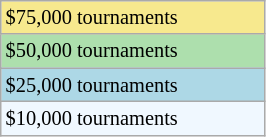<table class="wikitable" style="font-size:85%;" width=14%>
<tr bgcolor="#F7E98E">
<td>$75,000 tournaments</td>
</tr>
<tr bgcolor="#ADDFAD">
<td>$50,000 tournaments</td>
</tr>
<tr bgcolor="lightblue">
<td>$25,000 tournaments</td>
</tr>
<tr bgcolor="#f0f8ff">
<td>$10,000 tournaments</td>
</tr>
</table>
